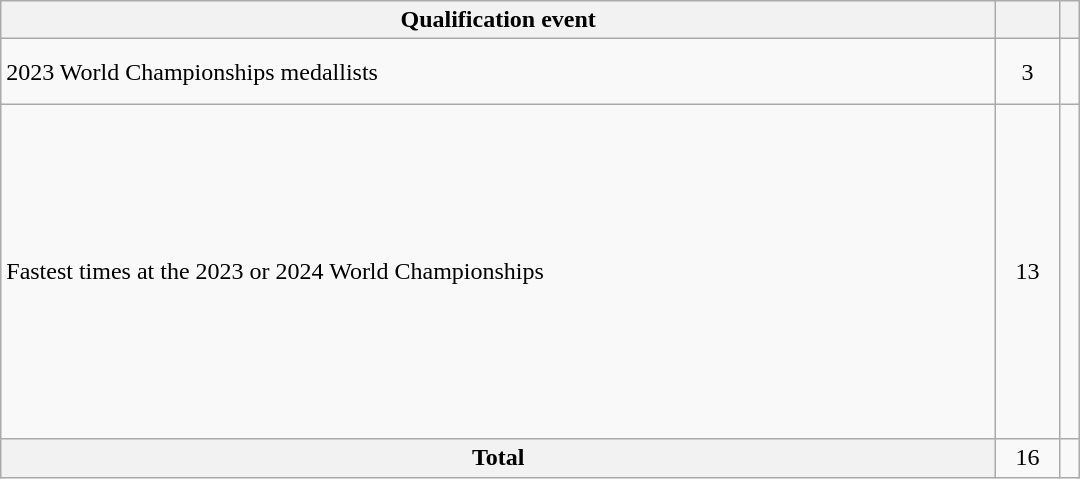<table class=wikitable style="text-align:left" width=720>
<tr>
<th scope="col">Qualification event</th>
<th scope="col"></th>
<th scope="col"></th>
</tr>
<tr>
<td>2023 World Championships medallists</td>
<td align=center>3</td>
<td><br><br></td>
</tr>
<tr>
<td>Fastest times at the 2023 or 2024 World Championships</td>
<td align=center>13</td>
<td><br><br><br><br><br><br><br><br><br><br><br><br></td>
</tr>
<tr>
<th scope="row">Total</th>
<td align=center>16</td>
</tr>
</table>
